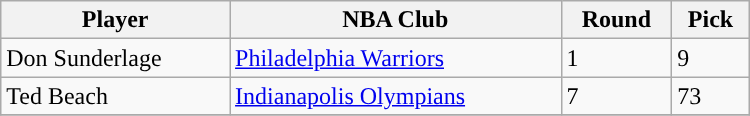<table class="wikitable" width="500">
<tr>
<th>Player</th>
<th>NBA Club</th>
<th>Round</th>
<th>Pick</th>
</tr>
<tr>
<td>Don Sunderlage</td>
<td><a href='#'>Philadelphia Warriors</a></td>
<td>1</td>
<td>9</td>
</tr>
<tr>
<td>Ted Beach</td>
<td><a href='#'>Indianapolis Olympians</a></td>
<td>7</td>
<td>73</td>
</tr>
<tr>
</tr>
</table>
